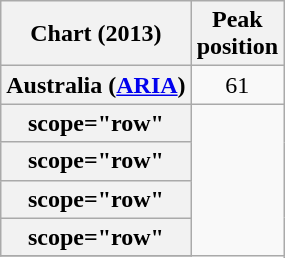<table class="wikitable sortable plainrowheaders" style="text-align:center;">
<tr>
<th scope="col">Chart (2013)</th>
<th scope="col">Peak<br>position</th>
</tr>
<tr>
<th scope="row">Australia (<a href='#'>ARIA</a>)</th>
<td>61</td>
</tr>
<tr>
<th>scope="row" </th>
</tr>
<tr>
<th>scope="row" </th>
</tr>
<tr>
<th>scope="row" </th>
</tr>
<tr>
<th>scope="row" </th>
</tr>
<tr>
</tr>
</table>
